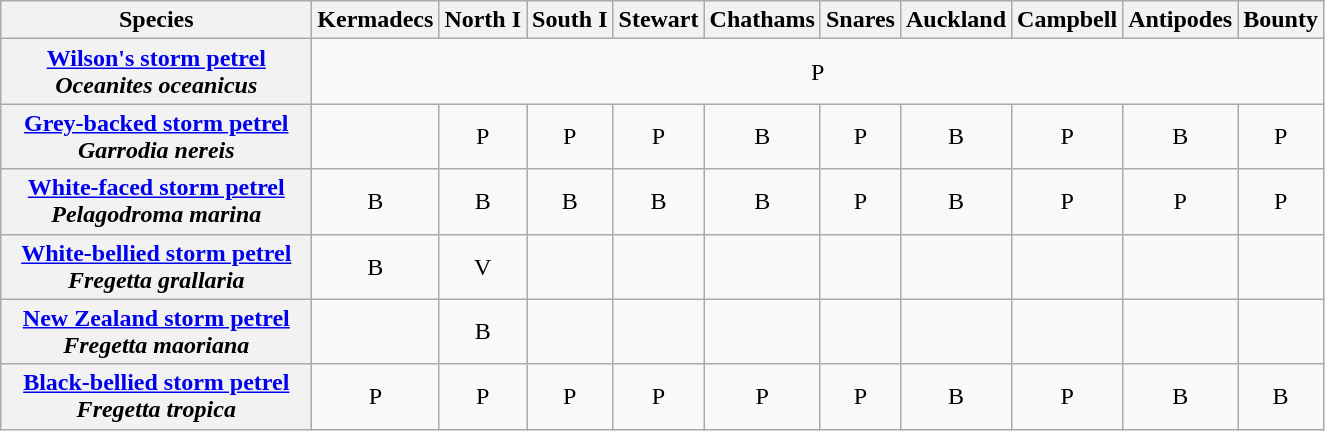<table class="wikitable" style="text-align:center">
<tr>
<th width="200">Species</th>
<th>Kermadecs</th>
<th>North I</th>
<th>South I</th>
<th>Stewart</th>
<th>Chathams</th>
<th>Snares</th>
<th>Auckland</th>
<th>Campbell</th>
<th>Antipodes</th>
<th>Bounty</th>
</tr>
<tr>
<th><a href='#'>Wilson's storm petrel</a><br><em>Oceanites oceanicus</em></th>
<td colspan="10" align="center">P</td>
</tr>
<tr>
<th><a href='#'>Grey-backed storm petrel</a><br><em>Garrodia nereis</em></th>
<td></td>
<td>P</td>
<td>P</td>
<td>P</td>
<td>B</td>
<td>P</td>
<td>B</td>
<td>P</td>
<td>B</td>
<td>P</td>
</tr>
<tr>
<th><a href='#'>White-faced storm petrel</a><br><em>Pelagodroma marina</em></th>
<td>B</td>
<td>B</td>
<td>B</td>
<td>B</td>
<td>B</td>
<td>P</td>
<td>B</td>
<td>P</td>
<td>P</td>
<td>P</td>
</tr>
<tr>
<th><a href='#'>White-bellied storm petrel</a><br><em>Fregetta grallaria</em></th>
<td>B</td>
<td>V</td>
<td></td>
<td></td>
<td></td>
<td></td>
<td></td>
<td></td>
<td></td>
<td></td>
</tr>
<tr>
<th><a href='#'>New Zealand storm petrel</a><br><em>Fregetta maoriana</em></th>
<td></td>
<td>B</td>
<td></td>
<td></td>
<td></td>
<td></td>
<td></td>
<td></td>
<td></td>
<td></td>
</tr>
<tr>
<th><a href='#'>Black-bellied storm petrel</a><br><em>Fregetta tropica</em></th>
<td>P</td>
<td>P</td>
<td>P</td>
<td>P</td>
<td>P</td>
<td>P</td>
<td>B</td>
<td>P</td>
<td>B</td>
<td>B</td>
</tr>
</table>
